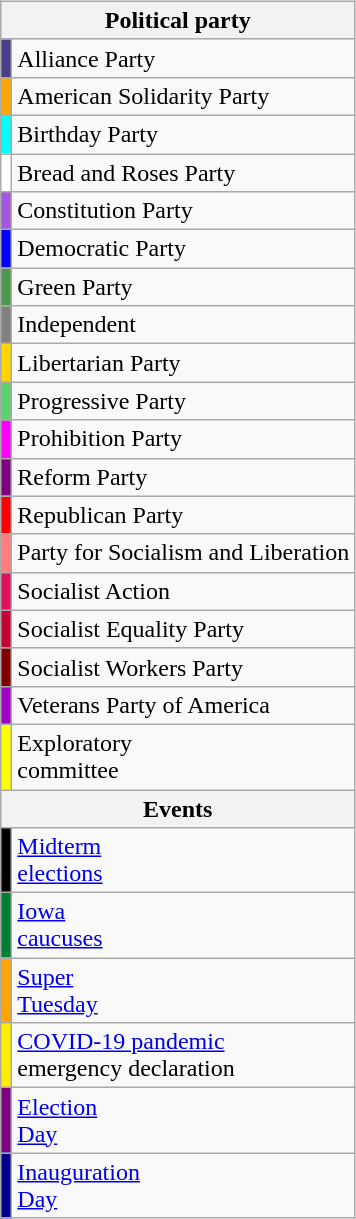<table class="wikitable"  style="float:right; margin:11px">
<tr>
<th colspan=2>Political party</th>
</tr>
<tr>
<td style="background:#483D8B;"></td>
<td>Alliance Party</td>
</tr>
<tr>
<td style="background:#FFA500;"></td>
<td>American Solidarity Party</td>
</tr>
<tr>
<td style="background:#00FFFF;"></td>
<td>Birthday Party </td>
</tr>
<tr>
<td style="background:#FFFFFF;"></td>
<td>Bread and Roses Party</td>
</tr>
<tr>
<td style="background:#A356DE;"></td>
<td>Constitution Party</td>
</tr>
<tr>
<td style="background:#00f;"></td>
<td>Democratic Party</td>
</tr>
<tr>
<td style="background:#4C994C;"></td>
<td>Green Party</td>
</tr>
<tr>
<td style="background:#808080;"></td>
<td>Independent</td>
</tr>
<tr>
<td style="background:#fed501;"></td>
<td>Libertarian Party</td>
</tr>
<tr>
<td style="background:#5FD170;"></td>
<td>Progressive Party</td>
</tr>
<tr>
<td style="background:#FF00FF;"></td>
<td>Prohibition Party</td>
</tr>
<tr>
<td style="background:#800080;"></td>
<td>Reform Party</td>
</tr>
<tr>
<td style="background:#f00;"></td>
<td>Republican Party</td>
</tr>
<tr>
<td style="background:#FF7F7F;"></td>
<td>Party for Socialism and Liberation</td>
</tr>
<tr>
<td style="background:#E0115F;"></td>
<td>Socialist Action</td>
</tr>
<tr>
<td style="background:#C40233;"></td>
<td>Socialist Equality Party</td>
</tr>
<tr>
<td style="background:#800000;"></td>
<td>Socialist Workers Party</td>
</tr>
<tr>
<td style="background:#9F00C5;"></td>
<td>Veterans Party of America</td>
</tr>
<tr>
<td style="background:#ff0;"></td>
<td>Exploratory<br>committee</td>
</tr>
<tr>
<th colspan=2>Events</th>
</tr>
<tr>
<td style="background:#000000;"></td>
<td><a href='#'>Midterm<br> elections</a></td>
</tr>
<tr>
<td style="background:#007f33;"></td>
<td><a href='#'>Iowa<br> caucuses</a></td>
</tr>
<tr>
<td style="background:#FFA505"></td>
<td><a href='#'>Super<br> Tuesday</a></td>
</tr>
<tr>
<td style="background:#ffee00"></td>
<td><a href='#'>COVID-19 pandemic</a> <br> emergency declaration</td>
</tr>
<tr>
<td style="background:purple"></td>
<td><a href='#'>Election<br> Day</a></td>
</tr>
<tr>
<td style="background:darkblue"></td>
<td><a href='#'>Inauguration<br> Day</a></td>
</tr>
</table>
